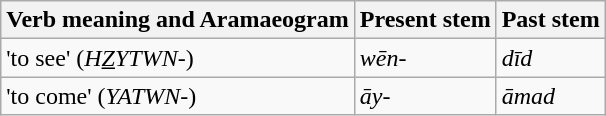<table class="wikitable">
<tr>
<th>Verb meaning and Aramaeogram</th>
<th>Present stem</th>
<th>Past stem</th>
</tr>
<tr>
<td>'to see' (<em>H<u>Z</u>YTWN</em>-)</td>
<td><em>wēn-</em></td>
<td><em>dīd</em></td>
</tr>
<tr>
<td>'to come' (<em>YATWN-</em>)</td>
<td><em>āy-</em></td>
<td><em>āmad</em></td>
</tr>
</table>
